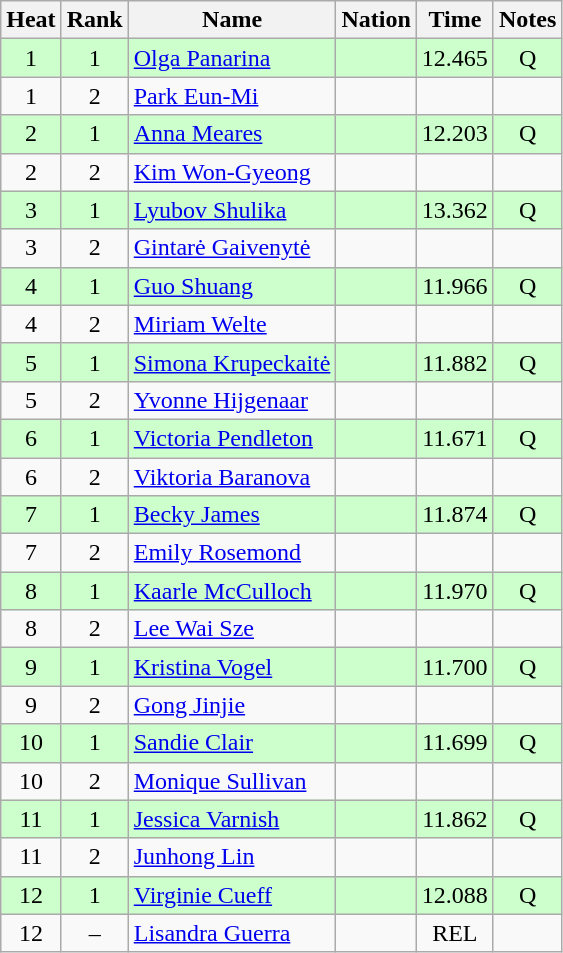<table class="wikitable sortable" style="text-align:center">
<tr>
<th>Heat</th>
<th>Rank</th>
<th>Name</th>
<th>Nation</th>
<th>Time</th>
<th>Notes</th>
</tr>
<tr bgcolor=ccffcc>
<td>1</td>
<td>1</td>
<td align=left><a href='#'>Olga Panarina</a></td>
<td align=left></td>
<td>12.465</td>
<td>Q</td>
</tr>
<tr>
<td>1</td>
<td>2</td>
<td align=left><a href='#'>Park Eun-Mi</a></td>
<td align=left></td>
<td></td>
<td></td>
</tr>
<tr bgcolor=ccffcc>
<td>2</td>
<td>1</td>
<td align=left><a href='#'>Anna Meares</a></td>
<td align=left></td>
<td>12.203</td>
<td>Q</td>
</tr>
<tr>
<td>2</td>
<td>2</td>
<td align=left><a href='#'>Kim Won-Gyeong</a></td>
<td align=left></td>
<td></td>
<td></td>
</tr>
<tr bgcolor=ccffcc>
<td>3</td>
<td>1</td>
<td align=left><a href='#'>Lyubov Shulika</a></td>
<td align=left></td>
<td>13.362</td>
<td>Q</td>
</tr>
<tr>
<td>3</td>
<td>2</td>
<td align=left><a href='#'>Gintarė Gaivenytė</a></td>
<td align=left></td>
<td></td>
<td></td>
</tr>
<tr bgcolor=ccffcc>
<td>4</td>
<td>1</td>
<td align=left><a href='#'>Guo Shuang</a></td>
<td align=left></td>
<td>11.966</td>
<td>Q</td>
</tr>
<tr>
<td>4</td>
<td>2</td>
<td align=left><a href='#'>Miriam Welte</a></td>
<td align=left></td>
<td></td>
<td></td>
</tr>
<tr bgcolor=ccffcc>
<td>5</td>
<td>1</td>
<td align=left><a href='#'>Simona Krupeckaitė</a></td>
<td align=left></td>
<td>11.882</td>
<td>Q</td>
</tr>
<tr>
<td>5</td>
<td>2</td>
<td align=left><a href='#'>Yvonne Hijgenaar</a></td>
<td align=left></td>
<td></td>
<td></td>
</tr>
<tr bgcolor=ccffcc>
<td>6</td>
<td>1</td>
<td align=left><a href='#'>Victoria Pendleton</a></td>
<td align=left></td>
<td>11.671</td>
<td>Q</td>
</tr>
<tr>
<td>6</td>
<td>2</td>
<td align=left><a href='#'>Viktoria Baranova</a></td>
<td align=left></td>
<td></td>
<td></td>
</tr>
<tr bgcolor=ccffcc>
<td>7</td>
<td>1</td>
<td align=left><a href='#'>Becky James</a></td>
<td align=left></td>
<td>11.874</td>
<td>Q</td>
</tr>
<tr>
<td>7</td>
<td>2</td>
<td align=left><a href='#'>Emily Rosemond</a></td>
<td align=left></td>
<td></td>
<td></td>
</tr>
<tr bgcolor=ccffcc>
<td>8</td>
<td>1</td>
<td align=left><a href='#'>Kaarle McCulloch</a></td>
<td align=left></td>
<td>11.970</td>
<td>Q</td>
</tr>
<tr>
<td>8</td>
<td>2</td>
<td align=left><a href='#'>Lee Wai Sze</a></td>
<td align=left></td>
<td></td>
<td></td>
</tr>
<tr bgcolor=ccffcc>
<td>9</td>
<td>1</td>
<td align=left><a href='#'>Kristina Vogel</a></td>
<td align=left></td>
<td>11.700</td>
<td>Q</td>
</tr>
<tr>
<td>9</td>
<td>2</td>
<td align=left><a href='#'>Gong Jinjie</a></td>
<td align=left></td>
<td></td>
<td></td>
</tr>
<tr bgcolor=ccffcc>
<td>10</td>
<td>1</td>
<td align=left><a href='#'>Sandie Clair</a></td>
<td align=left></td>
<td>11.699</td>
<td>Q</td>
</tr>
<tr>
<td>10</td>
<td>2</td>
<td align=left><a href='#'>Monique Sullivan</a></td>
<td align=left></td>
<td></td>
<td></td>
</tr>
<tr bgcolor=ccffcc>
<td>11</td>
<td>1</td>
<td align=left><a href='#'>Jessica Varnish</a></td>
<td align=left></td>
<td>11.862</td>
<td>Q</td>
</tr>
<tr>
<td>11</td>
<td>2</td>
<td align=left><a href='#'>Junhong Lin</a></td>
<td align=left></td>
<td></td>
<td></td>
</tr>
<tr bgcolor=ccffcc>
<td>12</td>
<td>1</td>
<td align=left><a href='#'>Virginie Cueff</a></td>
<td align=left></td>
<td>12.088</td>
<td>Q</td>
</tr>
<tr>
<td>12</td>
<td>–</td>
<td align=left><a href='#'>Lisandra Guerra</a></td>
<td align=left></td>
<td>REL</td>
<td></td>
</tr>
</table>
